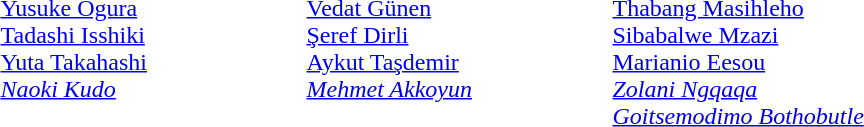<table>
<tr>
<td width=200 valign=top><em></em><br><a href='#'>Yusuke Ogura</a><br><a href='#'>Tadashi Isshiki</a><br><a href='#'>Yuta Takahashi</a><br><em><a href='#'>Naoki Kudo</a></em></td>
<td width=200 valign=top><em></em><br><a href='#'>Vedat Günen</a><br><a href='#'>Şeref Dirli</a><br><a href='#'>Aykut Taşdemir</a><br><em><a href='#'>Mehmet Akkoyun</a></em></td>
<td width=200 valign=top><em></em><br><a href='#'>Thabang Masihleho</a><br><a href='#'>Sibabalwe Mzazi</a><br><a href='#'>Marianio Eesou</a><br><em><a href='#'>Zolani Ngqaqa</a></em><br><em><a href='#'>Goitsemodimo Bothobutle</a></em></td>
</tr>
</table>
